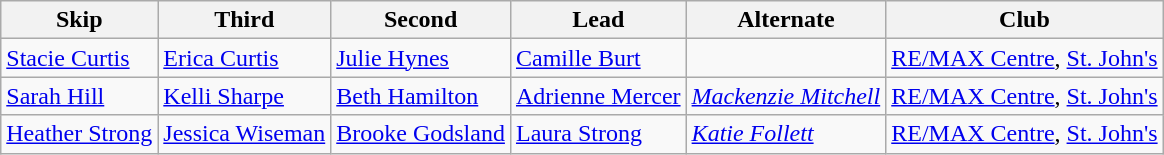<table class="wikitable">
<tr>
<th scope="col">Skip</th>
<th scope="col">Third</th>
<th scope="col">Second</th>
<th scope="col">Lead</th>
<th scope="col">Alternate</th>
<th scope="col">Club</th>
</tr>
<tr>
<td><a href='#'>Stacie Curtis</a></td>
<td><a href='#'>Erica Curtis</a></td>
<td><a href='#'>Julie Hynes</a></td>
<td><a href='#'>Camille Burt</a></td>
<td></td>
<td><a href='#'>RE/MAX Centre</a>, <a href='#'>St. John's</a></td>
</tr>
<tr>
<td><a href='#'>Sarah Hill</a></td>
<td><a href='#'>Kelli Sharpe</a></td>
<td><a href='#'>Beth Hamilton</a></td>
<td><a href='#'>Adrienne Mercer</a></td>
<td><em><a href='#'>Mackenzie Mitchell</a></em></td>
<td><a href='#'>RE/MAX Centre</a>, <a href='#'>St. John's</a></td>
</tr>
<tr>
<td><a href='#'>Heather Strong</a></td>
<td><a href='#'>Jessica Wiseman</a></td>
<td><a href='#'>Brooke Godsland</a></td>
<td><a href='#'>Laura Strong</a></td>
<td><em><a href='#'>Katie Follett</a></em></td>
<td><a href='#'>RE/MAX Centre</a>, <a href='#'>St. John's</a></td>
</tr>
</table>
